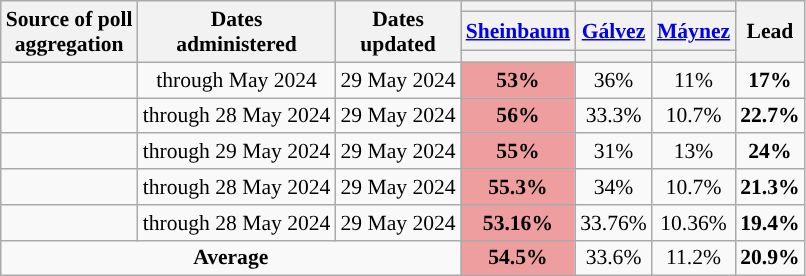<table class="wikitable sortable" style="text-align:center;font-size:90%;line-height:17px">
<tr>
<th rowspan="3" class="unsortable">Source of poll<br>aggregation</th>
<th rowspan="3" class="unsortable">Dates<br>administered</th>
<th rowspan="3" class="unsortable">Dates<br>updated</th>
<th></th>
<th></th>
<th></th>
<th rowspan="3">Lead</th>
</tr>
<tr>
<th><a href='#'>Sheinbaum</a><br></th>
<th><a href='#'>Gálvez</a><br></th>
<th><a href='#'>Máynez</a><br></th>
</tr>
<tr>
<th style="background:"></th>
<th style="background:"></th>
<th style="background:"></th>
</tr>
<tr>
<td></td>
<td>through May 2024</td>
<td>29 May 2024</td>
<td bgcolor="#ee9e9e"><strong>53%</strong></td>
<td>36%</td>
<td>11%</td>
<td style="background:"><span><strong>17%</strong></span></td>
</tr>
<tr>
<td></td>
<td>through 28 May 2024</td>
<td>29 May 2024</td>
<td bgcolor="#ee9e9e"><strong>56%</strong></td>
<td>33.3%</td>
<td>10.7%</td>
<td style="background:"><span><strong>22.7%</strong></span></td>
</tr>
<tr>
<td></td>
<td>through 29 May 2024</td>
<td>29 May 2024</td>
<td bgcolor="#ee9e9e"><strong>55%</strong></td>
<td>31%</td>
<td>13%</td>
<td style="background:"><span><strong>24%</strong></span></td>
</tr>
<tr>
<td></td>
<td>through 28 May 2024</td>
<td>29 May 2024</td>
<td bgcolor="#ee9e9e"><strong>55.3%</strong></td>
<td>34%</td>
<td>10.7%</td>
<td style="background:"><span><strong>21.3%</strong></span></td>
</tr>
<tr>
<td></td>
<td>through 28 May 2024</td>
<td>29 May 2024</td>
<td bgcolor="#ee9e9e"><strong>53.16%</strong></td>
<td>33.76%</td>
<td>10.36%</td>
<td style="background:"><span><strong>19.4%</strong></span></td>
</tr>
<tr class="sortbottom">
<td colspan="3"><strong>Average</strong></td>
<td bgcolor="#ee9e9e"><strong>54.5%</strong></td>
<td>33.6%</td>
<td>11.2%</td>
<td style="background:"><span><strong>20.9%</strong></span></td>
</tr>
</table>
